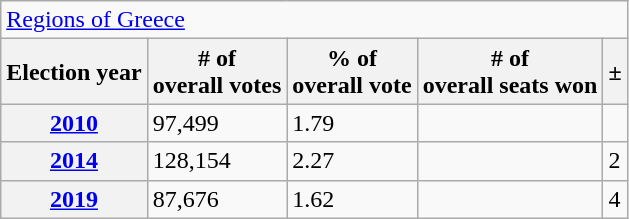<table class=wikitable>
<tr>
<td colspan=6><a href='#'>Regions of Greece</a></td>
</tr>
<tr>
<th>Election year</th>
<th># of<br>overall votes</th>
<th>% of<br>overall vote</th>
<th># of<br>overall seats won</th>
<th>±</th>
</tr>
<tr>
<th><a href='#'>2010</a></th>
<td>97,499</td>
<td>1.79</td>
<td></td>
<td></td>
</tr>
<tr>
<th><a href='#'>2014</a></th>
<td>128,154</td>
<td>2.27</td>
<td></td>
<td>2</td>
</tr>
<tr>
<th><a href='#'>2019</a></th>
<td>87,676</td>
<td>1.62</td>
<td></td>
<td>4</td>
</tr>
</table>
